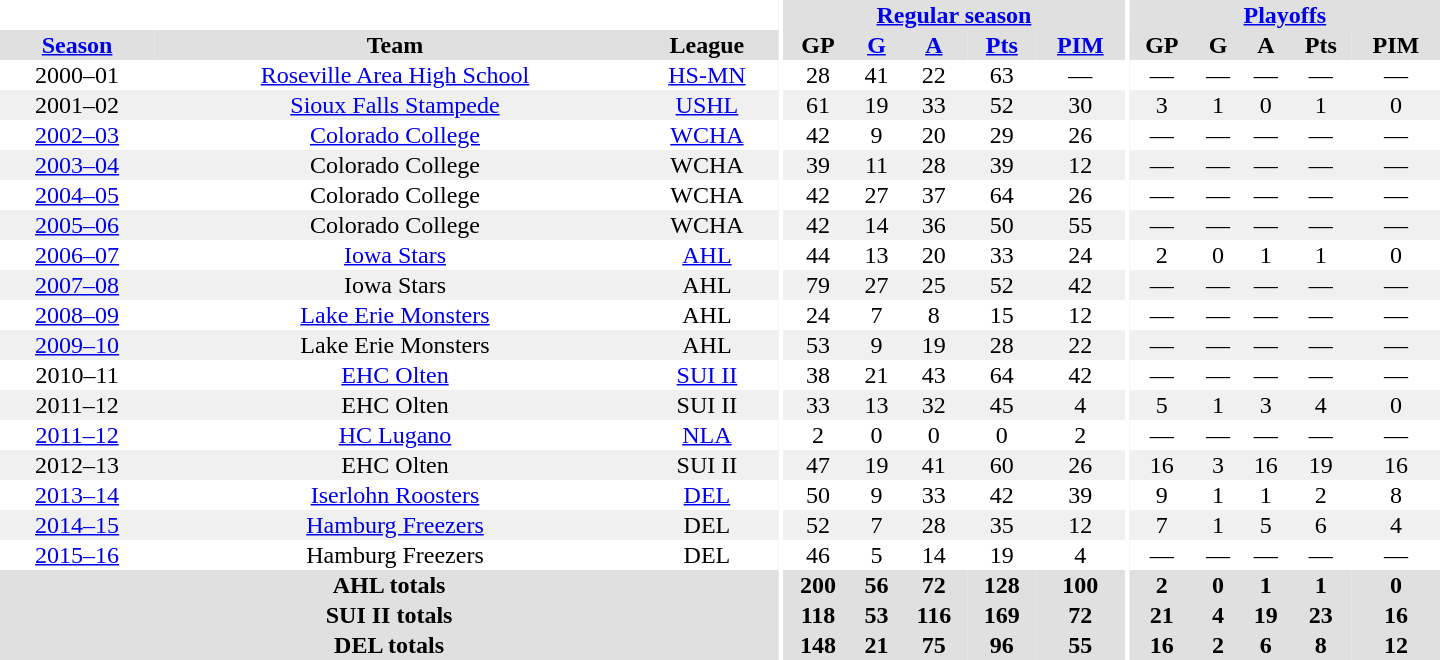<table border="0" cellpadding="1" cellspacing="0" style="text-align:center; width:60em">
<tr bgcolor="#e0e0e0">
<th colspan="3" bgcolor="#ffffff"></th>
<th rowspan="99" bgcolor="#ffffff"></th>
<th colspan="5"><a href='#'>Regular season</a></th>
<th rowspan="99" bgcolor="#ffffff"></th>
<th colspan="5"><a href='#'>Playoffs</a></th>
</tr>
<tr bgcolor="#e0e0e0">
<th><a href='#'>Season</a></th>
<th>Team</th>
<th>League</th>
<th>GP</th>
<th><a href='#'>G</a></th>
<th><a href='#'>A</a></th>
<th><a href='#'>Pts</a></th>
<th><a href='#'>PIM</a></th>
<th>GP</th>
<th>G</th>
<th>A</th>
<th>Pts</th>
<th>PIM</th>
</tr>
<tr>
<td>2000–01</td>
<td><a href='#'>Roseville Area High School</a></td>
<td><a href='#'>HS-MN</a></td>
<td>28</td>
<td>41</td>
<td>22</td>
<td>63</td>
<td>—</td>
<td>—</td>
<td>—</td>
<td>—</td>
<td>—</td>
<td>—</td>
</tr>
<tr bgcolor="#f0f0f0">
<td>2001–02</td>
<td><a href='#'>Sioux Falls Stampede</a></td>
<td><a href='#'>USHL</a></td>
<td>61</td>
<td>19</td>
<td>33</td>
<td>52</td>
<td>30</td>
<td>3</td>
<td>1</td>
<td>0</td>
<td>1</td>
<td>0</td>
</tr>
<tr>
<td><a href='#'>2002–03</a></td>
<td><a href='#'>Colorado College</a></td>
<td><a href='#'>WCHA</a></td>
<td>42</td>
<td>9</td>
<td>20</td>
<td>29</td>
<td>26</td>
<td>—</td>
<td>—</td>
<td>—</td>
<td>—</td>
<td>—</td>
</tr>
<tr bgcolor="#f0f0f0">
<td><a href='#'>2003–04</a></td>
<td>Colorado College</td>
<td>WCHA</td>
<td>39</td>
<td>11</td>
<td>28</td>
<td>39</td>
<td>12</td>
<td>—</td>
<td>—</td>
<td>—</td>
<td>—</td>
<td>—</td>
</tr>
<tr>
<td><a href='#'>2004–05</a></td>
<td>Colorado College</td>
<td>WCHA</td>
<td>42</td>
<td>27</td>
<td>37</td>
<td>64</td>
<td>26</td>
<td>—</td>
<td>—</td>
<td>—</td>
<td>—</td>
<td>—</td>
</tr>
<tr bgcolor="#f0f0f0">
<td><a href='#'>2005–06</a></td>
<td>Colorado College</td>
<td>WCHA</td>
<td>42</td>
<td>14</td>
<td>36</td>
<td>50</td>
<td>55</td>
<td>—</td>
<td>—</td>
<td>—</td>
<td>—</td>
<td>—</td>
</tr>
<tr>
<td><a href='#'>2006–07</a></td>
<td><a href='#'>Iowa Stars</a></td>
<td><a href='#'>AHL</a></td>
<td>44</td>
<td>13</td>
<td>20</td>
<td>33</td>
<td>24</td>
<td>2</td>
<td>0</td>
<td>1</td>
<td>1</td>
<td>0</td>
</tr>
<tr bgcolor="#f0f0f0">
<td><a href='#'>2007–08</a></td>
<td>Iowa Stars</td>
<td>AHL</td>
<td>79</td>
<td>27</td>
<td>25</td>
<td>52</td>
<td>42</td>
<td>—</td>
<td>—</td>
<td>—</td>
<td>—</td>
<td>—</td>
</tr>
<tr>
<td><a href='#'>2008–09</a></td>
<td><a href='#'>Lake Erie Monsters</a></td>
<td>AHL</td>
<td>24</td>
<td>7</td>
<td>8</td>
<td>15</td>
<td>12</td>
<td>—</td>
<td>—</td>
<td>—</td>
<td>—</td>
<td>—</td>
</tr>
<tr bgcolor="#f0f0f0">
<td><a href='#'>2009–10</a></td>
<td>Lake Erie Monsters</td>
<td>AHL</td>
<td>53</td>
<td>9</td>
<td>19</td>
<td>28</td>
<td>22</td>
<td>—</td>
<td>—</td>
<td>—</td>
<td>—</td>
<td>—</td>
</tr>
<tr>
<td>2010–11</td>
<td><a href='#'>EHC Olten</a></td>
<td><a href='#'>SUI II</a></td>
<td>38</td>
<td>21</td>
<td>43</td>
<td>64</td>
<td>42</td>
<td>—</td>
<td>—</td>
<td>—</td>
<td>—</td>
<td>—</td>
</tr>
<tr bgcolor="#f0f0f0">
<td>2011–12</td>
<td>EHC Olten</td>
<td>SUI II</td>
<td>33</td>
<td>13</td>
<td>32</td>
<td>45</td>
<td>4</td>
<td>5</td>
<td>1</td>
<td>3</td>
<td>4</td>
<td>0</td>
</tr>
<tr>
<td><a href='#'>2011–12</a></td>
<td><a href='#'>HC Lugano</a></td>
<td><a href='#'>NLA</a></td>
<td>2</td>
<td>0</td>
<td>0</td>
<td>0</td>
<td>2</td>
<td>—</td>
<td>—</td>
<td>—</td>
<td>—</td>
<td>—</td>
</tr>
<tr bgcolor="#f0f0f0">
<td>2012–13</td>
<td>EHC Olten</td>
<td>SUI II</td>
<td>47</td>
<td>19</td>
<td>41</td>
<td>60</td>
<td>26</td>
<td>16</td>
<td>3</td>
<td>16</td>
<td>19</td>
<td>16</td>
</tr>
<tr>
<td><a href='#'>2013–14</a></td>
<td><a href='#'>Iserlohn Roosters</a></td>
<td><a href='#'>DEL</a></td>
<td>50</td>
<td>9</td>
<td>33</td>
<td>42</td>
<td>39</td>
<td>9</td>
<td>1</td>
<td>1</td>
<td>2</td>
<td>8</td>
</tr>
<tr bgcolor="#f0f0f0">
<td><a href='#'>2014–15</a></td>
<td><a href='#'>Hamburg Freezers</a></td>
<td>DEL</td>
<td>52</td>
<td>7</td>
<td>28</td>
<td>35</td>
<td>12</td>
<td>7</td>
<td>1</td>
<td>5</td>
<td>6</td>
<td>4</td>
</tr>
<tr>
<td><a href='#'>2015–16</a></td>
<td>Hamburg Freezers</td>
<td>DEL</td>
<td>46</td>
<td>5</td>
<td>14</td>
<td>19</td>
<td>4</td>
<td>—</td>
<td>—</td>
<td>—</td>
<td>—</td>
<td>—</td>
</tr>
<tr bgcolor="#e0e0e0">
<th colspan="3">AHL totals</th>
<th>200</th>
<th>56</th>
<th>72</th>
<th>128</th>
<th>100</th>
<th>2</th>
<th>0</th>
<th>1</th>
<th>1</th>
<th>0</th>
</tr>
<tr bgcolor="#e0e0e0">
<th colspan="3">SUI II totals</th>
<th>118</th>
<th>53</th>
<th>116</th>
<th>169</th>
<th>72</th>
<th>21</th>
<th>4</th>
<th>19</th>
<th>23</th>
<th>16</th>
</tr>
<tr bgcolor="#e0e0e0">
<th colspan="3">DEL totals</th>
<th>148</th>
<th>21</th>
<th>75</th>
<th>96</th>
<th>55</th>
<th>16</th>
<th>2</th>
<th>6</th>
<th>8</th>
<th>12</th>
</tr>
</table>
